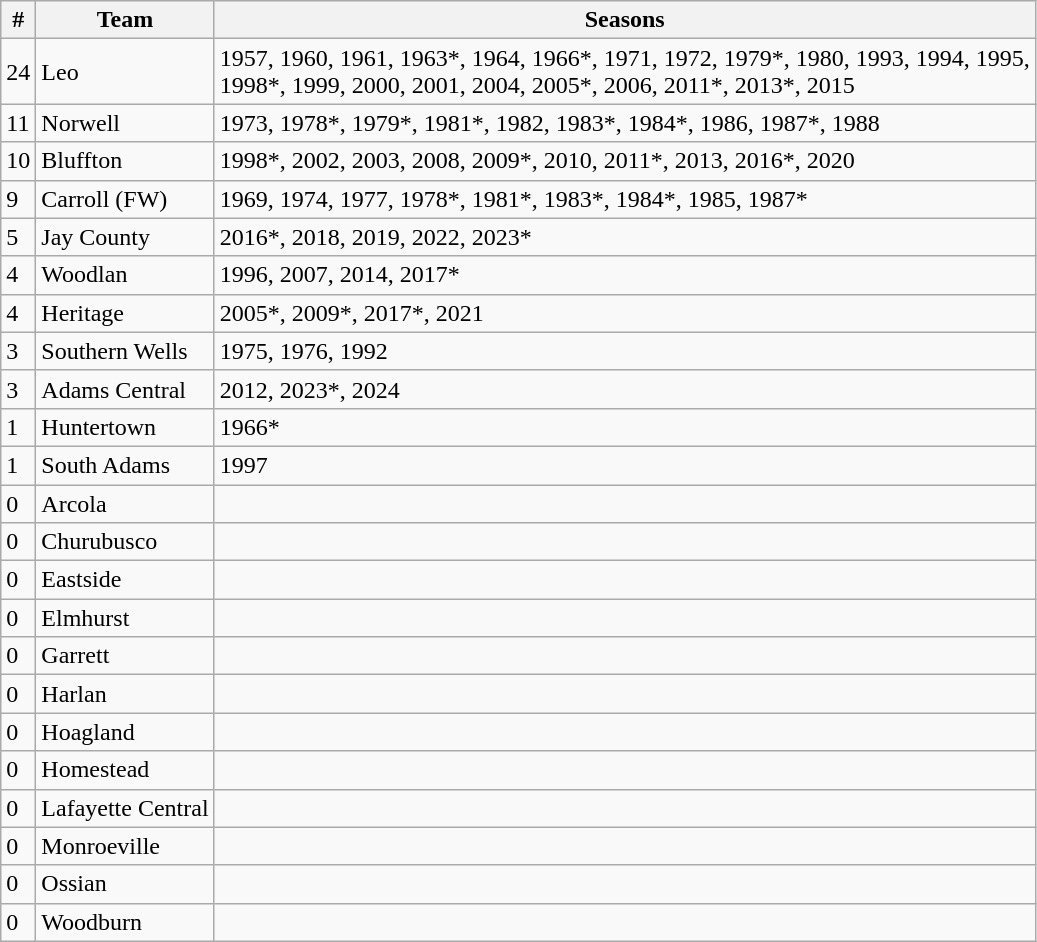<table class="wikitable" style=>
<tr>
<th>#</th>
<th>Team</th>
<th>Seasons</th>
</tr>
<tr>
<td>24</td>
<td>Leo</td>
<td>1957, 1960, 1961, 1963*, 1964, 1966*, 1971, 1972, 1979*, 1980, 1993, 1994, 1995,<br>1998*, 1999, 2000, 2001, 2004, 2005*, 2006, 2011*, 2013*, 2015</td>
</tr>
<tr>
<td>11</td>
<td>Norwell</td>
<td>1973, 1978*, 1979*, 1981*, 1982, 1983*, 1984*, 1986, 1987*, 1988</td>
</tr>
<tr>
<td>10</td>
<td>Bluffton</td>
<td>1998*, 2002, 2003, 2008, 2009*, 2010, 2011*, 2013, 2016*, 2020</td>
</tr>
<tr>
<td>9</td>
<td>Carroll (FW)</td>
<td>1969, 1974, 1977, 1978*, 1981*, 1983*, 1984*, 1985, 1987*</td>
</tr>
<tr>
<td>5</td>
<td>Jay County</td>
<td>2016*, 2018, 2019, 2022, 2023*</td>
</tr>
<tr>
<td>4</td>
<td>Woodlan</td>
<td>1996, 2007, 2014, 2017*</td>
</tr>
<tr>
<td>4</td>
<td>Heritage</td>
<td>2005*, 2009*, 2017*, 2021</td>
</tr>
<tr>
<td>3</td>
<td>Southern Wells</td>
<td>1975, 1976, 1992</td>
</tr>
<tr>
<td>3</td>
<td>Adams Central</td>
<td>2012, 2023*, 2024</td>
</tr>
<tr>
<td>1</td>
<td>Huntertown</td>
<td>1966*</td>
</tr>
<tr>
<td>1</td>
<td>South Adams</td>
<td>1997</td>
</tr>
<tr>
<td>0</td>
<td>Arcola</td>
<td></td>
</tr>
<tr>
<td>0</td>
<td>Churubusco</td>
<td></td>
</tr>
<tr>
<td>0</td>
<td>Eastside</td>
<td></td>
</tr>
<tr>
<td>0</td>
<td>Elmhurst</td>
<td></td>
</tr>
<tr>
<td>0</td>
<td>Garrett</td>
<td></td>
</tr>
<tr>
<td>0</td>
<td>Harlan</td>
<td></td>
</tr>
<tr>
<td>0</td>
<td>Hoagland</td>
<td></td>
</tr>
<tr>
<td>0</td>
<td>Homestead</td>
<td></td>
</tr>
<tr>
<td>0</td>
<td>Lafayette Central</td>
<td></td>
</tr>
<tr>
<td>0</td>
<td>Monroeville</td>
<td></td>
</tr>
<tr>
<td>0</td>
<td>Ossian</td>
<td></td>
</tr>
<tr>
<td>0</td>
<td>Woodburn</td>
<td></td>
</tr>
</table>
